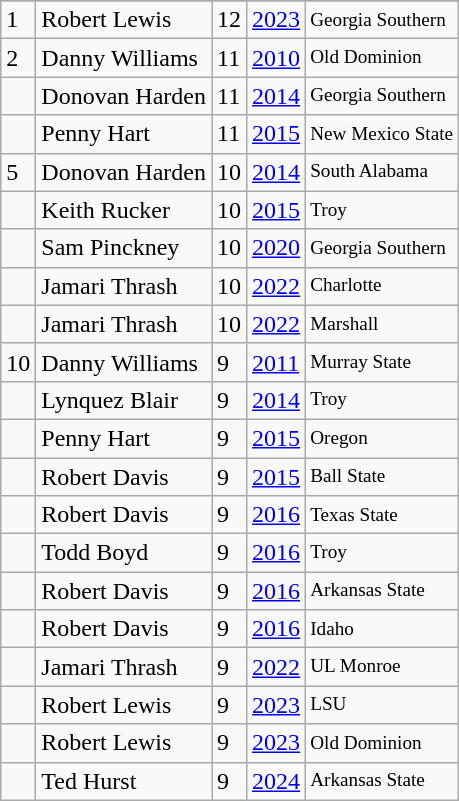<table class="wikitable">
<tr>
</tr>
<tr>
<td>1</td>
<td>Robert Lewis</td>
<td>12</td>
<td><a href='#'>2023</a></td>
<td style="font-size:80%;">Georgia Southern</td>
</tr>
<tr>
<td>2</td>
<td>Danny Williams</td>
<td>11</td>
<td><a href='#'>2010</a></td>
<td style="font-size:80%;">Old Dominion</td>
</tr>
<tr>
<td></td>
<td>Donovan Harden</td>
<td>11</td>
<td><a href='#'>2014</a></td>
<td style="font-size:80%;">Georgia Southern</td>
</tr>
<tr>
<td></td>
<td>Penny Hart</td>
<td>11</td>
<td><a href='#'>2015</a></td>
<td style="font-size:80%;">New Mexico State</td>
</tr>
<tr>
<td>5</td>
<td>Donovan Harden</td>
<td>10</td>
<td><a href='#'>2014</a></td>
<td style="font-size:80%;">South Alabama</td>
</tr>
<tr>
<td></td>
<td>Keith Rucker</td>
<td>10</td>
<td><a href='#'>2015</a></td>
<td style="font-size:80%;">Troy</td>
</tr>
<tr>
<td></td>
<td>Sam Pinckney</td>
<td>10</td>
<td><a href='#'>2020</a></td>
<td style="font-size:80%;">Georgia Southern</td>
</tr>
<tr>
<td></td>
<td>Jamari Thrash</td>
<td>10</td>
<td><a href='#'>2022</a></td>
<td style="font-size:80%;">Charlotte</td>
</tr>
<tr>
<td></td>
<td>Jamari Thrash</td>
<td>10</td>
<td><a href='#'>2022</a></td>
<td style="font-size:80%;">Marshall</td>
</tr>
<tr>
<td>10</td>
<td>Danny Williams</td>
<td>9</td>
<td><a href='#'>2011</a></td>
<td style="font-size:80%;">Murray State</td>
</tr>
<tr>
<td></td>
<td>Lynquez Blair</td>
<td>9</td>
<td><a href='#'>2014</a></td>
<td style="font-size:80%;">Troy</td>
</tr>
<tr>
<td></td>
<td>Penny Hart</td>
<td>9</td>
<td><a href='#'>2015</a></td>
<td style="font-size:80%;">Oregon</td>
</tr>
<tr>
<td></td>
<td>Robert Davis</td>
<td>9</td>
<td><a href='#'>2015</a></td>
<td style="font-size:80%;">Ball State</td>
</tr>
<tr>
<td></td>
<td>Robert Davis</td>
<td>9</td>
<td><a href='#'>2016</a></td>
<td style="font-size:80%;">Texas State</td>
</tr>
<tr>
<td></td>
<td>Todd Boyd</td>
<td>9</td>
<td><a href='#'>2016</a></td>
<td style="font-size:80%;">Troy</td>
</tr>
<tr>
<td></td>
<td>Robert Davis</td>
<td>9</td>
<td><a href='#'>2016</a></td>
<td style="font-size:80%;">Arkansas State</td>
</tr>
<tr>
<td></td>
<td>Robert Davis</td>
<td>9</td>
<td><a href='#'>2016</a></td>
<td style="font-size:80%;">Idaho</td>
</tr>
<tr>
<td></td>
<td>Jamari Thrash</td>
<td>9</td>
<td><a href='#'>2022</a></td>
<td style="font-size:80%;">UL Monroe</td>
</tr>
<tr>
<td></td>
<td>Robert Lewis</td>
<td>9</td>
<td><a href='#'>2023</a></td>
<td style="font-size:80%;">LSU</td>
</tr>
<tr>
<td></td>
<td>Robert Lewis</td>
<td>9</td>
<td><a href='#'>2023</a></td>
<td style="font-size:80%;">Old Dominion</td>
</tr>
<tr>
<td></td>
<td>Ted Hurst</td>
<td>9</td>
<td><a href='#'>2024</a></td>
<td style="font-size:80%;">Arkansas State</td>
</tr>
</table>
